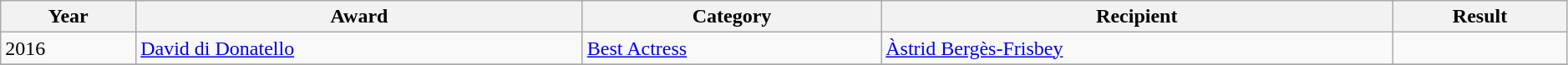<table class="wikitable" style="width:99%;">
<tr>
<th>Year</th>
<th>Award</th>
<th>Category</th>
<th>Recipient</th>
<th>Result</th>
</tr>
<tr>
<td>2016</td>
<td><a href='#'>David di Donatello</a></td>
<td><a href='#'>Best Actress</a></td>
<td><a href='#'>Àstrid Bergès-Frisbey</a></td>
<td></td>
</tr>
<tr>
</tr>
</table>
